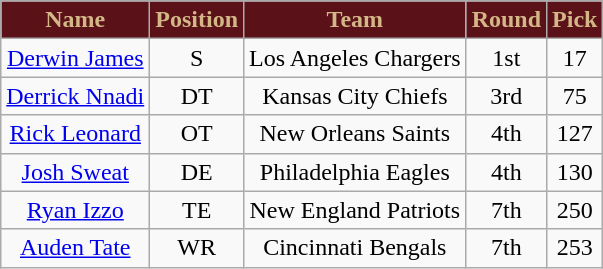<table class="wikitable" style="text-align: center;">
<tr>
<th style="background:#5a1118; color:#d3b787;">Name</th>
<th style="background:#5a1118; color:#d3b787;">Position</th>
<th style="background:#5a1118; color:#d3b787;">Team</th>
<th style="background:#5a1118; color:#d3b787;">Round</th>
<th style="background:#5a1118; color:#d3b787;">Pick</th>
</tr>
<tr>
<td><a href='#'>Derwin James</a></td>
<td>S</td>
<td>Los Angeles Chargers</td>
<td>1st</td>
<td>17</td>
</tr>
<tr>
<td><a href='#'>Derrick Nnadi</a></td>
<td>DT</td>
<td>Kansas City Chiefs</td>
<td>3rd</td>
<td>75</td>
</tr>
<tr>
<td><a href='#'>Rick Leonard</a></td>
<td>OT</td>
<td>New Orleans Saints</td>
<td>4th</td>
<td>127</td>
</tr>
<tr>
<td><a href='#'>Josh Sweat</a></td>
<td>DE</td>
<td>Philadelphia Eagles</td>
<td>4th</td>
<td>130</td>
</tr>
<tr>
<td><a href='#'>Ryan Izzo</a></td>
<td>TE</td>
<td>New England Patriots</td>
<td>7th</td>
<td>250</td>
</tr>
<tr>
<td><a href='#'>Auden Tate</a></td>
<td>WR</td>
<td>Cincinnati Bengals</td>
<td>7th</td>
<td>253</td>
</tr>
</table>
